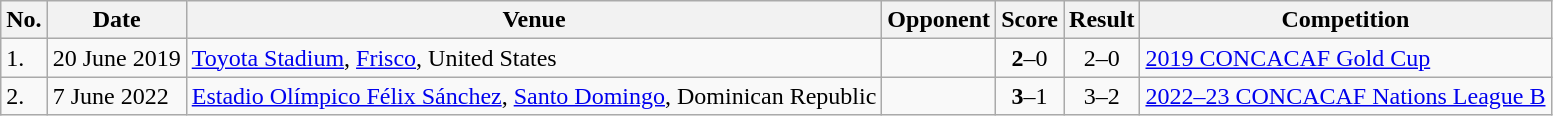<table class="wikitable" style="font-size:100%;">
<tr>
<th>No.</th>
<th>Date</th>
<th>Venue</th>
<th>Opponent</th>
<th>Score</th>
<th>Result</th>
<th>Competition</th>
</tr>
<tr>
<td>1.</td>
<td>20 June 2019</td>
<td><a href='#'>Toyota Stadium</a>, <a href='#'>Frisco</a>, United States</td>
<td></td>
<td align=center><strong>2</strong>–0</td>
<td align=center>2–0</td>
<td><a href='#'>2019 CONCACAF Gold Cup</a></td>
</tr>
<tr>
<td>2.</td>
<td>7 June 2022</td>
<td><a href='#'>Estadio Olímpico Félix Sánchez</a>, <a href='#'>Santo Domingo</a>, Dominican Republic</td>
<td></td>
<td align=center><strong>3</strong>–1</td>
<td align=center>3–2</td>
<td><a href='#'>2022–23 CONCACAF Nations League B</a></td>
</tr>
</table>
